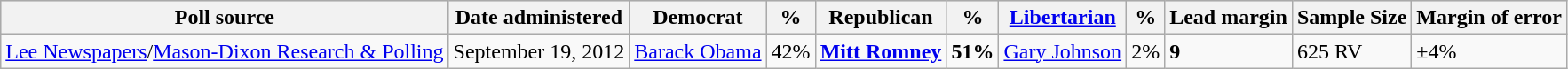<table class="wikitable">
<tr style="background:lightgrey;">
<th>Poll source</th>
<th>Date administered</th>
<th>Democrat</th>
<th>%</th>
<th>Republican</th>
<th>%</th>
<th><a href='#'>Libertarian</a></th>
<th>%</th>
<th>Lead margin</th>
<th>Sample Size</th>
<th>Margin of error</th>
</tr>
<tr>
<td><a href='#'>Lee Newspapers</a>/<a href='#'>Mason-Dixon Research & Polling</a></td>
<td>September 19, 2012</td>
<td><a href='#'>Barack Obama</a></td>
<td>42%</td>
<td><strong><a href='#'>Mitt Romney</a></strong></td>
<td><strong>51%</strong></td>
<td><a href='#'>Gary Johnson</a></td>
<td>2%</td>
<td><strong>9</strong></td>
<td>625 RV</td>
<td>±4%</td>
</tr>
</table>
